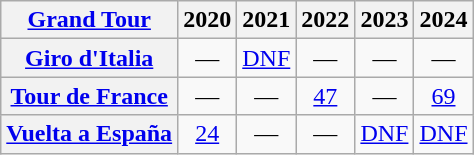<table class="wikitable plainrowheaders">
<tr>
<th scope="col"><a href='#'>Grand Tour</a></th>
<th scope="col">2020</th>
<th scope="col">2021</th>
<th scope="col">2022</th>
<th scope="col">2023</th>
<th scope="col">2024</th>
</tr>
<tr style="text-align:center;">
<th scope="row"> <a href='#'>Giro d'Italia</a></th>
<td>—</td>
<td><a href='#'>DNF</a></td>
<td>—</td>
<td>—</td>
<td>—</td>
</tr>
<tr style="text-align:center;">
<th scope="row"> <a href='#'>Tour de France</a></th>
<td>—</td>
<td>—</td>
<td><a href='#'>47</a></td>
<td>—</td>
<td><a href='#'>69</a></td>
</tr>
<tr style="text-align:center;">
<th scope="row"> <a href='#'>Vuelta a España</a></th>
<td><a href='#'>24</a></td>
<td>—</td>
<td>—</td>
<td><a href='#'>DNF</a></td>
<td><a href='#'>DNF</a></td>
</tr>
</table>
